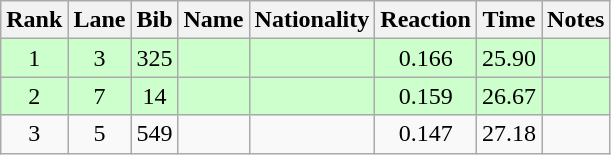<table class="wikitable sortable" style="text-align:center">
<tr>
<th>Rank</th>
<th>Lane</th>
<th>Bib</th>
<th>Name</th>
<th>Nationality</th>
<th>Reaction</th>
<th>Time</th>
<th>Notes</th>
</tr>
<tr bgcolor=ccffcc>
<td>1</td>
<td>3</td>
<td>325</td>
<td align=left></td>
<td align=left></td>
<td>0.166</td>
<td>25.90</td>
<td><strong></strong></td>
</tr>
<tr bgcolor=ccffcc>
<td>2</td>
<td>7</td>
<td>14</td>
<td align=left></td>
<td align=left></td>
<td>0.159</td>
<td>26.67</td>
<td><strong></strong></td>
</tr>
<tr>
<td>3</td>
<td>5</td>
<td>549</td>
<td align=left></td>
<td align=left></td>
<td>0.147</td>
<td>27.18</td>
<td></td>
</tr>
</table>
